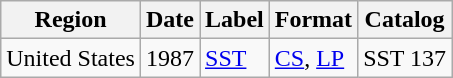<table class="wikitable">
<tr>
<th>Region</th>
<th>Date</th>
<th>Label</th>
<th>Format</th>
<th>Catalog</th>
</tr>
<tr>
<td>United States</td>
<td>1987</td>
<td><a href='#'>SST</a></td>
<td><a href='#'>CS</a>, <a href='#'>LP</a></td>
<td>SST 137</td>
</tr>
</table>
